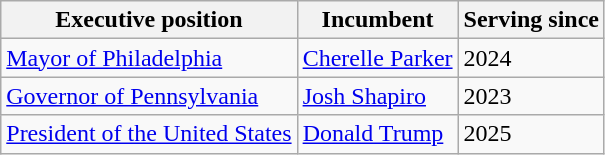<table class=wikitable>
<tr>
<th>Executive position</th>
<th>Incumbent</th>
<th>Serving since</th>
</tr>
<tr>
<td><a href='#'>Mayor of Philadelphia</a></td>
<td><a href='#'>Cherelle Parker</a></td>
<td>2024</td>
</tr>
<tr>
<td><a href='#'>Governor of Pennsylvania</a></td>
<td><a href='#'>Josh Shapiro</a></td>
<td>2023</td>
</tr>
<tr>
<td><a href='#'>President of the United States</a></td>
<td><a href='#'>Donald Trump</a></td>
<td>2025</td>
</tr>
</table>
